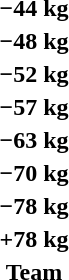<table>
<tr>
<th rowspan=2>−44 kg</th>
<td rowspan=2></td>
<td rowspan=2></td>
<td></td>
</tr>
<tr>
<td></td>
</tr>
<tr>
<th rowspan=2>−48 kg</th>
<td rowspan=2></td>
<td rowspan=2></td>
<td></td>
</tr>
<tr>
<td></td>
</tr>
<tr>
<th rowspan=2>−52 kg</th>
<td rowspan=2></td>
<td rowspan=2></td>
<td></td>
</tr>
<tr>
<td></td>
</tr>
<tr>
<th rowspan=2>−57 kg</th>
<td rowspan=2></td>
<td rowspan=2></td>
<td></td>
</tr>
<tr>
<td></td>
</tr>
<tr>
<th rowspan=2>−63 kg</th>
<td rowspan=2></td>
<td rowspan=2></td>
<td></td>
</tr>
<tr>
<td></td>
</tr>
<tr>
<th rowspan=2>−70 kg</th>
<td rowspan=2></td>
<td rowspan=2></td>
<td></td>
</tr>
<tr>
<td></td>
</tr>
<tr>
<th rowspan=2>−78 kg</th>
<td rowspan=2></td>
<td rowspan=2></td>
<td></td>
</tr>
<tr>
<td></td>
</tr>
<tr>
<th rowspan=2>+78 kg</th>
<td rowspan=2></td>
<td rowspan=2></td>
<td></td>
</tr>
<tr>
<td></td>
</tr>
<tr>
<th rowspan=2>Team</th>
<td rowspan=2></td>
<td rowspan=2></td>
<td></td>
</tr>
<tr>
<td></td>
</tr>
</table>
